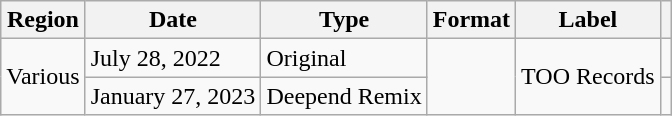<table class="wikitable plainrowheaders">
<tr>
<th scope="col">Region</th>
<th scope="col">Date</th>
<th scope="col">Type</th>
<th scope="col">Format</th>
<th scope="col">Label</th>
<th scope="col"></th>
</tr>
<tr>
<td rowspan="2">Various</td>
<td>July 28, 2022</td>
<td>Original</td>
<td rowspan="2"></td>
<td rowspan="2">TOO Records</td>
<td style="text-align:center"></td>
</tr>
<tr>
<td>January 27, 2023</td>
<td>Deepend Remix</td>
<td style="text-align:center"></td>
</tr>
</table>
